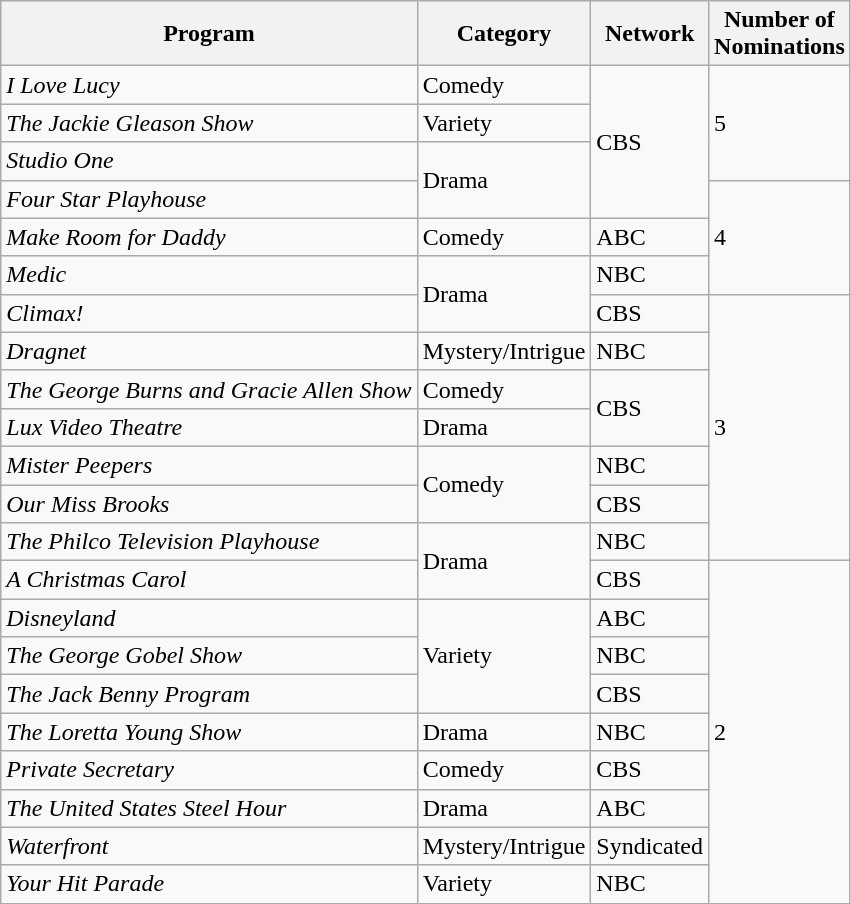<table class="wikitable">
<tr>
<th>Program</th>
<th>Category</th>
<th>Network</th>
<th>Number of<br>Nominations</th>
</tr>
<tr>
<td><em>I Love Lucy</em></td>
<td>Comedy</td>
<td rowspan="4">CBS</td>
<td rowspan="3">5</td>
</tr>
<tr>
<td><em>The Jackie Gleason Show</em></td>
<td>Variety</td>
</tr>
<tr>
<td><em>Studio One</em></td>
<td rowspan="2">Drama</td>
</tr>
<tr>
<td><em>Four Star Playhouse</em></td>
<td rowspan="3">4</td>
</tr>
<tr>
<td><em>Make Room for Daddy</em></td>
<td>Comedy</td>
<td>ABC</td>
</tr>
<tr>
<td><em>Medic</em></td>
<td rowspan="2">Drama</td>
<td>NBC</td>
</tr>
<tr>
<td><em>Climax!</em></td>
<td>CBS</td>
<td rowspan="7">3</td>
</tr>
<tr>
<td><em>Dragnet</em></td>
<td>Mystery/Intrigue</td>
<td>NBC</td>
</tr>
<tr>
<td><em>The George Burns and Gracie Allen Show</em></td>
<td>Comedy</td>
<td rowspan="2">CBS</td>
</tr>
<tr>
<td><em>Lux Video Theatre</em></td>
<td>Drama</td>
</tr>
<tr>
<td><em>Mister Peepers</em></td>
<td rowspan="2">Comedy</td>
<td>NBC</td>
</tr>
<tr>
<td><em>Our Miss Brooks</em></td>
<td>CBS</td>
</tr>
<tr>
<td><em>The Philco Television Playhouse</em></td>
<td rowspan="2">Drama</td>
<td>NBC</td>
</tr>
<tr>
<td><em>A Christmas Carol</em></td>
<td>CBS</td>
<td rowspan="9">2</td>
</tr>
<tr>
<td><em>Disneyland</em></td>
<td rowspan="3">Variety</td>
<td>ABC</td>
</tr>
<tr>
<td><em>The George Gobel Show</em></td>
<td>NBC</td>
</tr>
<tr>
<td><em>The Jack Benny Program</em></td>
<td>CBS</td>
</tr>
<tr>
<td><em>The Loretta Young Show</em></td>
<td>Drama</td>
<td>NBC</td>
</tr>
<tr>
<td><em>Private Secretary</em></td>
<td>Comedy</td>
<td>CBS</td>
</tr>
<tr>
<td><em>The United States Steel Hour</em></td>
<td>Drama</td>
<td>ABC</td>
</tr>
<tr>
<td><em>Waterfront</em></td>
<td>Mystery/Intrigue</td>
<td>Syndicated</td>
</tr>
<tr>
<td><em>Your Hit Parade</em></td>
<td>Variety</td>
<td>NBC</td>
</tr>
</table>
